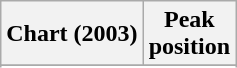<table class="wikitable sortable plainrowheaders" style="text-align:center">
<tr>
<th scope="col">Chart (2003)</th>
<th scope="col">Peak<br> position</th>
</tr>
<tr>
</tr>
<tr>
</tr>
</table>
